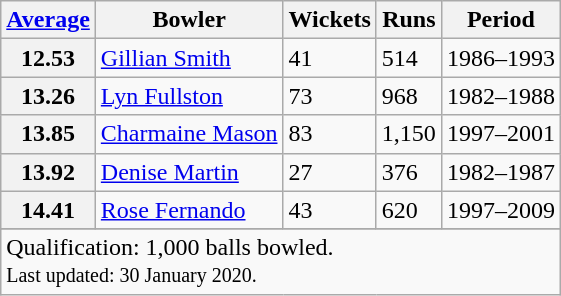<table class="wikitable sortable defaultcenter col2left">
<tr>
<th scope="col"><a href='#'>Average</a></th>
<th scope="col" class=unsortable>Bowler</th>
<th scope="col">Wickets</th>
<th scope="col">Runs</th>
<th scope="col" class=unsortable>Period</th>
</tr>
<tr>
<th scope="row">12.53</th>
<td> <a href='#'>Gillian Smith</a></td>
<td>41</td>
<td>514</td>
<td>1986–1993</td>
</tr>
<tr>
<th scope="row">13.26</th>
<td> <a href='#'>Lyn Fullston</a></td>
<td>73</td>
<td>968</td>
<td>1982–1988</td>
</tr>
<tr>
<th scope="row">13.85</th>
<td> <a href='#'>Charmaine Mason</a></td>
<td>83</td>
<td>1,150</td>
<td>1997–2001</td>
</tr>
<tr>
<th scope="row">13.92</th>
<td> <a href='#'>Denise Martin</a></td>
<td>27</td>
<td>376</td>
<td>1982–1987</td>
</tr>
<tr>
<th scope="row">14.41</th>
<td> <a href='#'>Rose Fernando</a></td>
<td>43</td>
<td>620</td>
<td>1997–2009</td>
</tr>
<tr>
</tr>
<tr class=sortbottom>
<td scope="row" colspan="5" style="text-align:left;">Qualification: 1,000 balls bowled.<br><small>Last updated: 30 January 2020.</small></td>
</tr>
</table>
